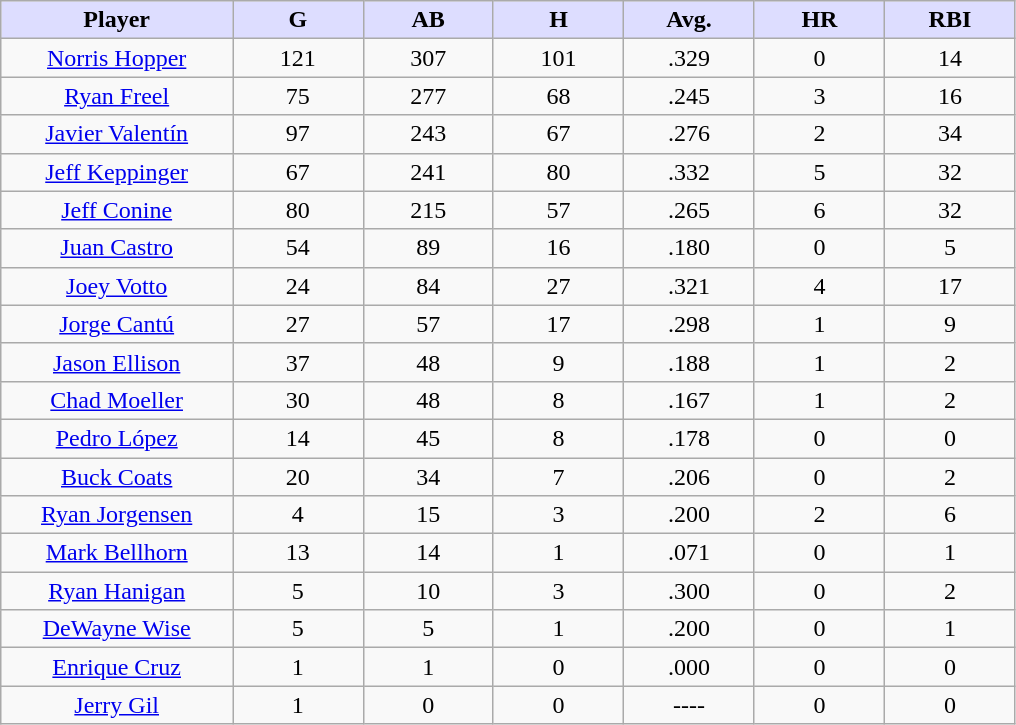<table class="wikitable sortable">
<tr>
<th style="background:#ddf; width:16%;">Player</th>
<th style="background:#ddf; width:9%;">G</th>
<th style="background:#ddf; width:9%;">AB</th>
<th style="background:#ddf; width:9%;">H</th>
<th style="background:#ddf; width:9%;">Avg.</th>
<th style="background:#ddf; width:9%;">HR</th>
<th style="background:#ddf; width:9%;">RBI</th>
</tr>
<tr align=center>
<td><a href='#'>Norris Hopper</a></td>
<td>121</td>
<td>307</td>
<td>101</td>
<td>.329</td>
<td>0</td>
<td>14</td>
</tr>
<tr align=center>
<td><a href='#'>Ryan Freel</a></td>
<td>75</td>
<td>277</td>
<td>68</td>
<td>.245</td>
<td>3</td>
<td>16</td>
</tr>
<tr align=center>
<td><a href='#'>Javier Valentín</a></td>
<td>97</td>
<td>243</td>
<td>67</td>
<td>.276</td>
<td>2</td>
<td>34</td>
</tr>
<tr align=center>
<td><a href='#'>Jeff Keppinger</a></td>
<td>67</td>
<td>241</td>
<td>80</td>
<td>.332</td>
<td>5</td>
<td>32</td>
</tr>
<tr align=center>
<td><a href='#'>Jeff Conine</a></td>
<td>80</td>
<td>215</td>
<td>57</td>
<td>.265</td>
<td>6</td>
<td>32</td>
</tr>
<tr align=center>
<td><a href='#'>Juan Castro</a></td>
<td>54</td>
<td>89</td>
<td>16</td>
<td>.180</td>
<td>0</td>
<td>5</td>
</tr>
<tr align=center>
<td><a href='#'>Joey Votto</a></td>
<td>24</td>
<td>84</td>
<td>27</td>
<td>.321</td>
<td>4</td>
<td>17</td>
</tr>
<tr align=center>
<td><a href='#'>Jorge Cantú</a></td>
<td>27</td>
<td>57</td>
<td>17</td>
<td>.298</td>
<td>1</td>
<td>9</td>
</tr>
<tr align=center>
<td><a href='#'>Jason Ellison</a></td>
<td>37</td>
<td>48</td>
<td>9</td>
<td>.188</td>
<td>1</td>
<td>2</td>
</tr>
<tr align=center>
<td><a href='#'>Chad Moeller</a></td>
<td>30</td>
<td>48</td>
<td>8</td>
<td>.167</td>
<td>1</td>
<td>2</td>
</tr>
<tr align=center>
<td><a href='#'>Pedro López</a></td>
<td>14</td>
<td>45</td>
<td>8</td>
<td>.178</td>
<td>0</td>
<td>0</td>
</tr>
<tr align=center>
<td><a href='#'>Buck Coats</a></td>
<td>20</td>
<td>34</td>
<td>7</td>
<td>.206</td>
<td>0</td>
<td>2</td>
</tr>
<tr align=center>
<td><a href='#'>Ryan Jorgensen</a></td>
<td>4</td>
<td>15</td>
<td>3</td>
<td>.200</td>
<td>2</td>
<td>6</td>
</tr>
<tr align=center>
<td><a href='#'>Mark Bellhorn</a></td>
<td>13</td>
<td>14</td>
<td>1</td>
<td>.071</td>
<td>0</td>
<td>1</td>
</tr>
<tr align=center>
<td><a href='#'>Ryan Hanigan</a></td>
<td>5</td>
<td>10</td>
<td>3</td>
<td>.300</td>
<td>0</td>
<td>2</td>
</tr>
<tr align=center>
<td><a href='#'>DeWayne Wise</a></td>
<td>5</td>
<td>5</td>
<td>1</td>
<td>.200</td>
<td>0</td>
<td>1</td>
</tr>
<tr align=center>
<td><a href='#'>Enrique Cruz</a></td>
<td>1</td>
<td>1</td>
<td>0</td>
<td>.000</td>
<td>0</td>
<td>0</td>
</tr>
<tr align=center>
<td><a href='#'>Jerry Gil</a></td>
<td>1</td>
<td>0</td>
<td>0</td>
<td>----</td>
<td>0</td>
<td>0</td>
</tr>
</table>
